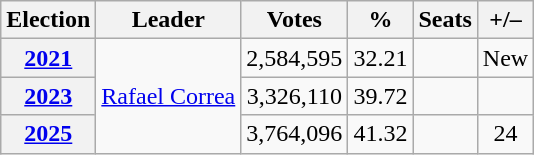<table class="wikitable" style="text-align:center">
<tr>
<th>Election</th>
<th>Leader</th>
<th>Votes</th>
<th>%</th>
<th>Seats</th>
<th>+/–</th>
</tr>
<tr>
<th><a href='#'>2021</a></th>
<td rowspan="3"><a href='#'>Rafael Correa</a></td>
<td>2,584,595</td>
<td>32.21</td>
<td></td>
<td>New</td>
</tr>
<tr>
<th><a href='#'>2023</a></th>
<td>3,326,110</td>
<td>39.72</td>
<td></td>
<td></td>
</tr>
<tr>
<th><a href='#'>2025</a></th>
<td>3,764,096</td>
<td>41.32</td>
<td></td>
<td> 24</td>
</tr>
</table>
